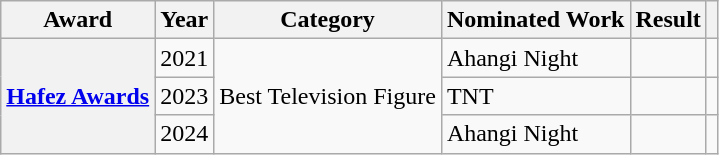<table class="wikitable sortable plainrowheaders">
<tr>
<th scope="col">Award</th>
<th scope="col">Year</th>
<th scope="col">Category</th>
<th scope="col">Nominated Work</th>
<th scope="col">Result</th>
<th scope="col" class="unsortable"></th>
</tr>
<tr>
<th rowspan="3" scope="row"><a href='#'>Hafez Awards</a></th>
<td>2021</td>
<td rowspan="3">Best Television Figure</td>
<td>Ahangi Night</td>
<td></td>
<td></td>
</tr>
<tr>
<td>2023</td>
<td>TNT</td>
<td></td>
<td></td>
</tr>
<tr>
<td>2024</td>
<td>Ahangi Night</td>
<td></td>
<td></td>
</tr>
</table>
